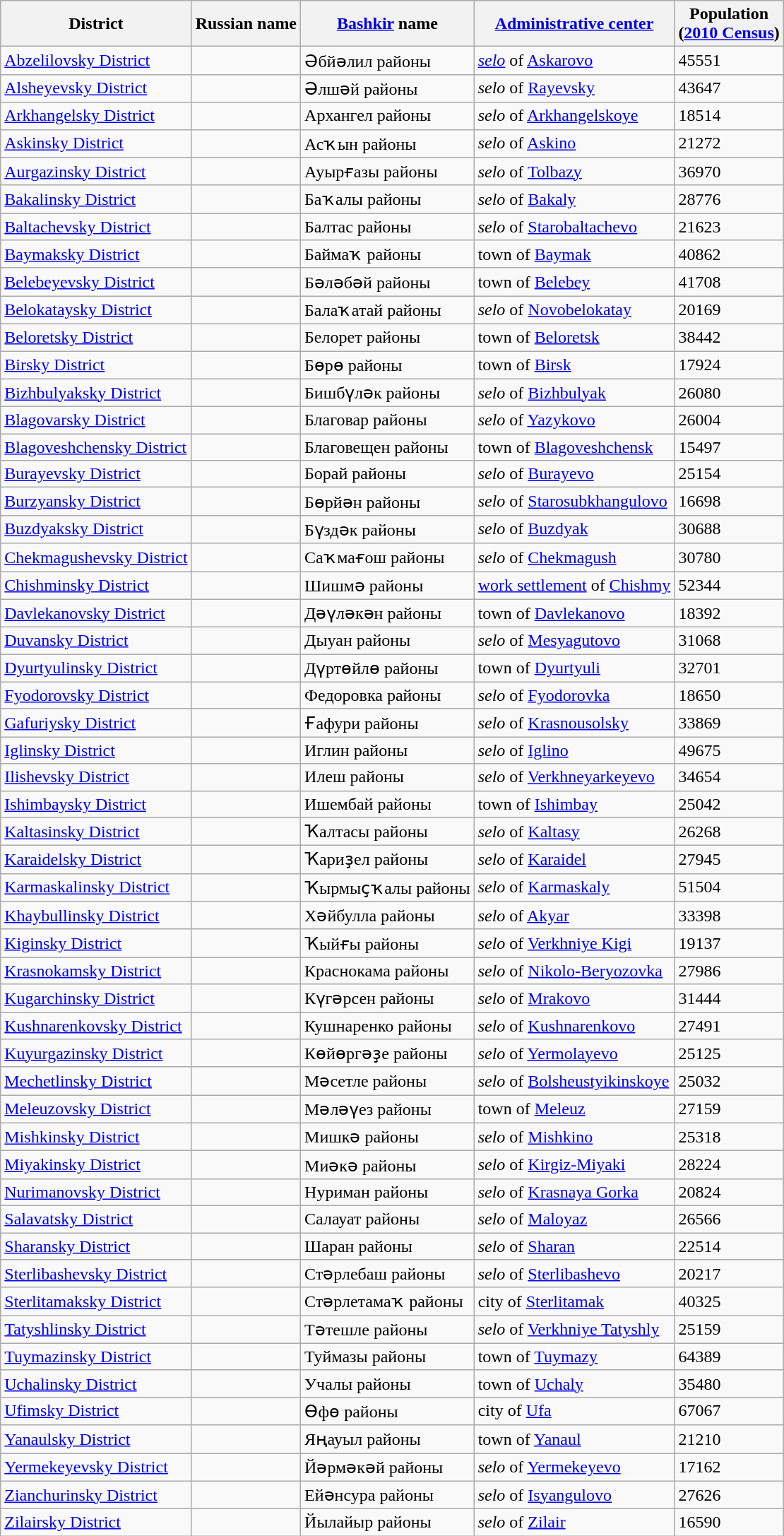<table class="wikitable sortable">
<tr>
<th>District</th>
<th>Russian name</th>
<th><a href='#'>Bashkir</a> name</th>
<th><a href='#'>Administrative center</a></th>
<th>Population<br>(<a href='#'>2010 Census</a>)</th>
</tr>
<tr>
<td><a href='#'>Abzelilovsky District</a></td>
<td></td>
<td>Әбйәлил районы</td>
<td><em><a href='#'>selo</a></em> of <a href='#'>Askarovo</a></td>
<td>45551</td>
</tr>
<tr>
<td><a href='#'>Alsheyevsky District</a></td>
<td></td>
<td>Әлшәй районы</td>
<td><em>selo</em> of <a href='#'>Rayevsky</a></td>
<td>43647</td>
</tr>
<tr>
<td><a href='#'>Arkhangelsky District</a></td>
<td></td>
<td>Архангел районы</td>
<td><em>selo</em> of <a href='#'>Arkhangelskoye</a></td>
<td>18514</td>
</tr>
<tr>
<td><a href='#'>Askinsky District</a></td>
<td></td>
<td>Асҡын районы</td>
<td><em>selo</em> of <a href='#'>Askino</a></td>
<td>21272</td>
</tr>
<tr>
<td><a href='#'>Aurgazinsky District</a></td>
<td></td>
<td>Ауырғазы районы</td>
<td><em>selo</em> of <a href='#'>Tolbazy</a></td>
<td>36970</td>
</tr>
<tr>
<td><a href='#'>Bakalinsky District</a></td>
<td></td>
<td>Баҡалы районы</td>
<td><em>selo</em> of <a href='#'>Bakaly</a></td>
<td>28776</td>
</tr>
<tr>
<td><a href='#'>Baltachevsky District</a></td>
<td></td>
<td>Балтас районы</td>
<td><em>selo</em> of <a href='#'>Starobaltachevo</a></td>
<td>21623</td>
</tr>
<tr>
<td><a href='#'>Baymaksky District</a></td>
<td></td>
<td>Баймаҡ районы</td>
<td>town of <a href='#'>Baymak</a></td>
<td>40862</td>
</tr>
<tr>
<td><a href='#'>Belebeyevsky District</a></td>
<td></td>
<td>Бәләбәй районы</td>
<td>town of <a href='#'>Belebey</a></td>
<td>41708</td>
</tr>
<tr>
<td><a href='#'>Belokataysky District</a></td>
<td></td>
<td>Балаҡатай районы</td>
<td><em>selo</em> of <a href='#'>Novobelokatay</a></td>
<td>20169</td>
</tr>
<tr>
<td><a href='#'>Beloretsky District</a></td>
<td></td>
<td>Белорет районы</td>
<td>town of <a href='#'>Beloretsk</a></td>
<td>38442</td>
</tr>
<tr>
<td><a href='#'>Birsky District</a></td>
<td></td>
<td>Бөрө районы</td>
<td>town of <a href='#'>Birsk</a></td>
<td>17924</td>
</tr>
<tr>
<td><a href='#'>Bizhbulyaksky District</a></td>
<td></td>
<td>Бишбүләк районы</td>
<td><em>selo</em> of <a href='#'>Bizhbulyak</a></td>
<td>26080</td>
</tr>
<tr>
<td><a href='#'>Blagovarsky District</a></td>
<td></td>
<td>Благовар районы</td>
<td><em>selo</em> of <a href='#'>Yazykovo</a></td>
<td>26004</td>
</tr>
<tr>
<td><a href='#'>Blagoveshchensky District</a></td>
<td></td>
<td>Благовещен районы</td>
<td>town of <a href='#'>Blagoveshchensk</a></td>
<td>15497</td>
</tr>
<tr>
<td><a href='#'>Burayevsky District</a></td>
<td></td>
<td>Борай районы</td>
<td><em>selo</em> of <a href='#'>Burayevo</a></td>
<td>25154</td>
</tr>
<tr>
<td><a href='#'>Burzyansky District</a></td>
<td></td>
<td>Бөрйән районы</td>
<td><em>selo</em> of <a href='#'>Starosubkhangulovo</a></td>
<td>16698</td>
</tr>
<tr>
<td><a href='#'>Buzdyaksky District</a></td>
<td></td>
<td>Бүздәк районы</td>
<td><em>selo</em> of <a href='#'>Buzdyak</a></td>
<td>30688</td>
</tr>
<tr>
<td><a href='#'>Chekmagushevsky District</a></td>
<td></td>
<td>Саҡмағош районы</td>
<td><em>selo</em> of <a href='#'>Chekmagush</a></td>
<td>30780</td>
</tr>
<tr>
<td><a href='#'>Chishminsky District</a></td>
<td></td>
<td>Шишмә районы</td>
<td><a href='#'>work settlement</a> of <a href='#'>Chishmy</a></td>
<td>52344</td>
</tr>
<tr>
<td><a href='#'>Davlekanovsky District</a></td>
<td></td>
<td>Дәүләкән районы</td>
<td>town of <a href='#'>Davlekanovo</a></td>
<td>18392</td>
</tr>
<tr>
<td><a href='#'>Duvansky District</a></td>
<td></td>
<td>Дыуан районы</td>
<td><em>selo</em> of <a href='#'>Mesyagutovo</a></td>
<td>31068</td>
</tr>
<tr>
<td><a href='#'>Dyurtyulinsky District</a></td>
<td></td>
<td>Дүртөйлө районы</td>
<td>town of <a href='#'>Dyurtyuli</a></td>
<td>32701</td>
</tr>
<tr>
<td><a href='#'>Fyodorovsky District</a></td>
<td></td>
<td>Федоровка районы</td>
<td><em>selo</em> of <a href='#'>Fyodorovka</a></td>
<td>18650</td>
</tr>
<tr>
<td><a href='#'>Gafuriysky District</a></td>
<td></td>
<td>Ғафури районы</td>
<td><em>selo</em> of <a href='#'>Krasnousolsky</a></td>
<td>33869</td>
</tr>
<tr>
<td><a href='#'>Iglinsky District</a></td>
<td></td>
<td>Иглин районы</td>
<td><em>selo</em> of <a href='#'>Iglino</a></td>
<td>49675</td>
</tr>
<tr>
<td><a href='#'>Ilishevsky District</a></td>
<td></td>
<td>Илеш районы</td>
<td><em>selo</em> of <a href='#'>Verkhneyarkeyevo</a></td>
<td>34654</td>
</tr>
<tr>
<td><a href='#'>Ishimbaysky District</a></td>
<td></td>
<td>Ишембай районы</td>
<td>town of <a href='#'>Ishimbay</a></td>
<td>25042</td>
</tr>
<tr>
<td><a href='#'>Kaltasinsky District</a></td>
<td></td>
<td>Ҡалтасы районы</td>
<td><em>selo</em> of <a href='#'>Kaltasy</a></td>
<td>26268</td>
</tr>
<tr>
<td><a href='#'>Karaidelsky District</a></td>
<td></td>
<td>Ҡариҙел районы</td>
<td><em>selo</em> of <a href='#'>Karaidel</a></td>
<td>27945</td>
</tr>
<tr>
<td><a href='#'>Karmaskalinsky District</a></td>
<td></td>
<td>Ҡырмыҫҡалы районы</td>
<td><em>selo</em> of <a href='#'>Karmaskaly</a></td>
<td>51504</td>
</tr>
<tr>
<td><a href='#'>Khaybullinsky District</a></td>
<td></td>
<td>Хәйбулла районы</td>
<td><em>selo</em> of <a href='#'>Akyar</a></td>
<td>33398</td>
</tr>
<tr>
<td><a href='#'>Kiginsky District</a></td>
<td></td>
<td>Ҡыйғы районы</td>
<td><em>selo</em> of <a href='#'>Verkhniye Kigi</a></td>
<td>19137</td>
</tr>
<tr>
<td><a href='#'>Krasnokamsky District</a></td>
<td></td>
<td>Краснокама районы</td>
<td><em>selo</em> of <a href='#'>Nikolo-Beryozovka</a></td>
<td>27986</td>
</tr>
<tr>
<td><a href='#'>Kugarchinsky District</a></td>
<td></td>
<td>Күгәрсен районы</td>
<td><em>selo</em> of <a href='#'>Mrakovo</a></td>
<td>31444</td>
</tr>
<tr>
<td><a href='#'>Kushnarenkovsky District</a></td>
<td></td>
<td>Кушнаренко районы</td>
<td><em>selo</em> of <a href='#'>Kushnarenkovo</a></td>
<td>27491</td>
</tr>
<tr>
<td><a href='#'>Kuyurgazinsky District</a></td>
<td></td>
<td>Көйөргәҙе районы</td>
<td><em>selo</em> of <a href='#'>Yermolayevo</a></td>
<td>25125</td>
</tr>
<tr>
<td><a href='#'>Mechetlinsky District</a></td>
<td></td>
<td>Мәсетле районы</td>
<td><em>selo</em> of <a href='#'>Bolsheustyikinskoye</a></td>
<td>25032</td>
</tr>
<tr>
<td><a href='#'>Meleuzovsky District</a></td>
<td></td>
<td>Мәләүез районы</td>
<td>town of <a href='#'>Meleuz</a></td>
<td>27159</td>
</tr>
<tr>
<td><a href='#'>Mishkinsky District</a></td>
<td></td>
<td>Мишкә районы</td>
<td><em>selo</em> of <a href='#'>Mishkino</a></td>
<td>25318</td>
</tr>
<tr>
<td><a href='#'>Miyakinsky District</a></td>
<td></td>
<td>Миәкә районы</td>
<td><em>selo</em> of <a href='#'>Kirgiz-Miyaki</a></td>
<td>28224</td>
</tr>
<tr>
<td><a href='#'>Nurimanovsky District</a></td>
<td></td>
<td>Нуриман районы</td>
<td><em>selo</em> of <a href='#'>Krasnaya Gorka</a></td>
<td>20824</td>
</tr>
<tr>
<td><a href='#'>Salavatsky District</a></td>
<td></td>
<td>Салауат районы</td>
<td><em>selo</em> of <a href='#'>Maloyaz</a></td>
<td>26566</td>
</tr>
<tr>
<td><a href='#'>Sharansky District</a></td>
<td></td>
<td>Шаран районы</td>
<td><em>selo</em> of <a href='#'>Sharan</a></td>
<td>22514</td>
</tr>
<tr>
<td><a href='#'>Sterlibashevsky District</a></td>
<td></td>
<td>Стәрлебаш районы</td>
<td><em>selo</em> of <a href='#'>Sterlibashevo</a></td>
<td>20217</td>
</tr>
<tr>
<td><a href='#'>Sterlitamaksky District</a></td>
<td></td>
<td>Стәрлетамаҡ районы</td>
<td>city of <a href='#'>Sterlitamak</a></td>
<td>40325</td>
</tr>
<tr>
<td><a href='#'>Tatyshlinsky District</a></td>
<td></td>
<td>Тәтешле районы</td>
<td><em>selo</em> of <a href='#'>Verkhniye Tatyshly</a></td>
<td>25159</td>
</tr>
<tr>
<td><a href='#'>Tuymazinsky District</a></td>
<td></td>
<td>Туймазы районы</td>
<td>town of <a href='#'>Tuymazy</a></td>
<td>64389</td>
</tr>
<tr>
<td><a href='#'>Uchalinsky District</a></td>
<td></td>
<td>Учалы районы</td>
<td>town of <a href='#'>Uchaly</a></td>
<td>35480</td>
</tr>
<tr>
<td><a href='#'>Ufimsky District</a></td>
<td></td>
<td>Өфө районы</td>
<td>city of <a href='#'>Ufa</a></td>
<td>67067</td>
</tr>
<tr>
<td><a href='#'>Yanaulsky District</a></td>
<td></td>
<td>Яңауыл районы</td>
<td>town of <a href='#'>Yanaul</a></td>
<td>21210</td>
</tr>
<tr>
<td><a href='#'>Yermekeyevsky District</a></td>
<td></td>
<td>Йәрмәкәй районы</td>
<td><em>selo</em> of <a href='#'>Yermekeyevo</a></td>
<td>17162</td>
</tr>
<tr>
<td><a href='#'>Zianchurinsky District</a></td>
<td></td>
<td>Ейәнсура районы</td>
<td><em>selo</em> of <a href='#'>Isyangulovo</a></td>
<td>27626</td>
</tr>
<tr>
<td><a href='#'>Zilairsky District</a></td>
<td></td>
<td>Йылайыр районы</td>
<td><em>selo</em> of <a href='#'>Zilair</a></td>
<td>16590</td>
</tr>
</table>
